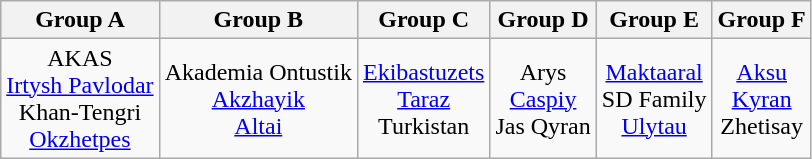<table class="wikitable">
<tr>
<th>Group A</th>
<th>Group B</th>
<th>Group C</th>
<th>Group D</th>
<th>Group E</th>
<th>Group F</th>
</tr>
<tr>
<td align=center>AKAS<br><a href='#'>Irtysh Pavlodar</a><br>Khan-Tengri<br><a href='#'>Okzhetpes</a></td>
<td align=center>Akademia Ontustik<br><a href='#'>Akzhayik</a><br><a href='#'>Altai</a></td>
<td align=center><a href='#'>Ekibastuzets</a><br><a href='#'>Taraz</a><br>Turkistan</td>
<td align=center>Arys<br><a href='#'>Caspiy</a><br>Jas Qyran</td>
<td align=center><a href='#'>Maktaaral</a><br>SD Family<br><a href='#'>Ulytau</a></td>
<td align=center><a href='#'>Aksu</a><br><a href='#'>Kyran</a><br>Zhetisay</td>
</tr>
</table>
